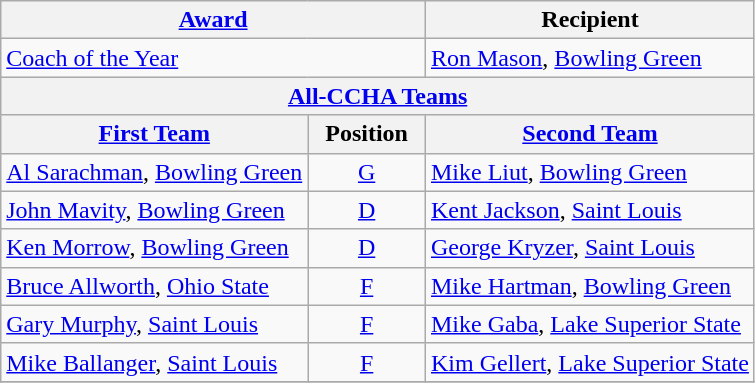<table class="wikitable">
<tr>
<th colspan=2><a href='#'>Award</a></th>
<th>Recipient</th>
</tr>
<tr>
<td colspan=2><a href='#'>Coach of the Year</a></td>
<td><a href='#'>Ron Mason</a>, <a href='#'>Bowling Green</a></td>
</tr>
<tr>
<th colspan=3><a href='#'>All-CCHA Teams</a></th>
</tr>
<tr>
<th><a href='#'>First Team</a></th>
<th>  Position  </th>
<th><a href='#'>Second Team</a></th>
</tr>
<tr>
<td><a href='#'>Al Sarachman</a>, <a href='#'>Bowling Green</a></td>
<td align=center><a href='#'>G</a></td>
<td><a href='#'>Mike Liut</a>, <a href='#'>Bowling Green</a></td>
</tr>
<tr>
<td><a href='#'>John Mavity</a>, <a href='#'>Bowling Green</a></td>
<td align=center><a href='#'>D</a></td>
<td><a href='#'>Kent Jackson</a>, <a href='#'>Saint Louis</a></td>
</tr>
<tr>
<td><a href='#'>Ken Morrow</a>, <a href='#'>Bowling Green</a></td>
<td align=center><a href='#'>D</a></td>
<td><a href='#'>George Kryzer</a>, <a href='#'>Saint Louis</a></td>
</tr>
<tr>
<td><a href='#'>Bruce Allworth</a>, <a href='#'>Ohio State</a></td>
<td align=center><a href='#'>F</a></td>
<td><a href='#'>Mike Hartman</a>, <a href='#'>Bowling Green</a></td>
</tr>
<tr>
<td><a href='#'>Gary Murphy</a>, <a href='#'>Saint Louis</a></td>
<td align=center><a href='#'>F</a></td>
<td><a href='#'>Mike Gaba</a>, <a href='#'>Lake Superior State</a></td>
</tr>
<tr>
<td><a href='#'>Mike Ballanger</a>, <a href='#'>Saint Louis</a></td>
<td align=center><a href='#'>F</a></td>
<td><a href='#'>Kim Gellert</a>, <a href='#'>Lake Superior State</a></td>
</tr>
<tr>
</tr>
</table>
